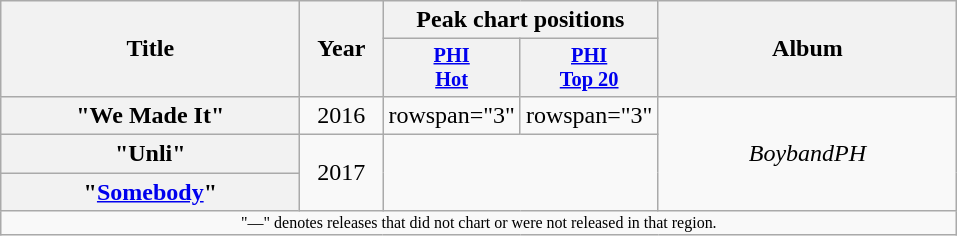<table class="wikitable plainrowheaders" style="text-align:center;">
<tr>
<th scope="col" rowspan="2" style="width:12em;">Title</th>
<th scope="col" rowspan="2" style="width:3em;">Year</th>
<th scope="col" colspan="2">Peak chart positions</th>
<th scope="col" rowspan="2" style="width:12em;">Album</th>
</tr>
<tr>
<th scope="col" style="width:3em;font-size:85%;"><a href='#'>PHI<br>Hot</a></th>
<th scope="col" style="width:3em;font-size:85%;"><a href='#'>PHI<br>Top 20</a></th>
</tr>
<tr>
<th scope="row">"We Made It"</th>
<td>2016</td>
<td>rowspan="3" </td>
<td>rowspan="3" </td>
<td rowspan="3"><em>BoybandPH</em></td>
</tr>
<tr>
<th scope="row">"Unli"</th>
<td rowspan="2">2017</td>
</tr>
<tr>
<th scope="row">"<a href='#'>Somebody</a>"</th>
</tr>
<tr>
<td colspan="5" style="font-size:8pt">"—" denotes releases that did not chart or were not released in that region.</td>
</tr>
</table>
